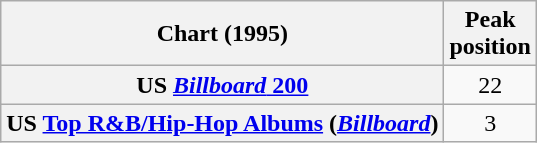<table class="wikitable sortable plainrowheaders" style="text-align:center">
<tr>
<th scope="col">Chart (1995)</th>
<th scope="col">Peak<br> position</th>
</tr>
<tr>
<th scope="row">US <a href='#'><em>Billboard</em> 200</a></th>
<td>22</td>
</tr>
<tr>
<th scope="row">US <a href='#'>Top R&B/Hip-Hop Albums</a> (<em><a href='#'>Billboard</a></em>)</th>
<td>3</td>
</tr>
</table>
